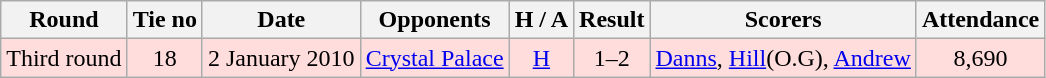<table class="wikitable" border="2" cellpadding="4" style="border-collapse:collapse; text-align:center;">
<tr>
<th>Round</th>
<th>Tie no</th>
<th>Date</th>
<th>Opponents</th>
<th>H / A</th>
<th>Result</th>
<th>Scorers</th>
<th>Attendance</th>
</tr>
<tr bgcolor="#ffdddd">
<td>Third round</td>
<td>18</td>
<td>2 January 2010</td>
<td><a href='#'>Crystal Palace</a></td>
<td><a href='#'>H</a></td>
<td>1–2</td>
<td><a href='#'>Danns</a>, <a href='#'>Hill</a>(O.G), <a href='#'>Andrew</a></td>
<td>8,690</td>
</tr>
</table>
